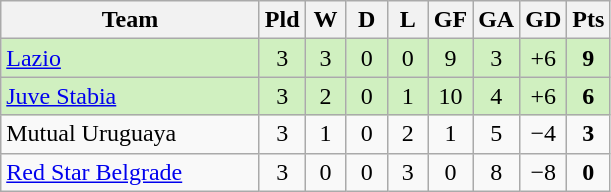<table class=wikitable style="text-align:center">
<tr>
<th width=165>Team</th>
<th width=20>Pld</th>
<th width=20>W</th>
<th width=20>D</th>
<th width=20>L</th>
<th width=20>GF</th>
<th width=20>GA</th>
<th width=20>GD</th>
<th width=20>Pts</th>
</tr>
<tr bgcolor=#d0f0c0>
<td style="text-align:left"> <a href='#'>Lazio</a></td>
<td>3</td>
<td>3</td>
<td>0</td>
<td>0</td>
<td>9</td>
<td>3</td>
<td>+6</td>
<td><strong>9</strong></td>
</tr>
<tr bgcolor=#d0f0c0>
<td style="text-align:left"> <a href='#'>Juve Stabia</a></td>
<td>3</td>
<td>2</td>
<td>0</td>
<td>1</td>
<td>10</td>
<td>4</td>
<td>+6</td>
<td><strong>6</strong></td>
</tr>
<tr>
<td style="text-align:left"> Mutual Uruguaya</td>
<td>3</td>
<td>1</td>
<td>0</td>
<td>2</td>
<td>1</td>
<td>5</td>
<td>−4</td>
<td><strong>3</strong></td>
</tr>
<tr>
<td style="text-align:left"> <a href='#'>Red Star Belgrade</a></td>
<td>3</td>
<td>0</td>
<td>0</td>
<td>3</td>
<td>0</td>
<td>8</td>
<td>−8</td>
<td><strong>0</strong></td>
</tr>
</table>
